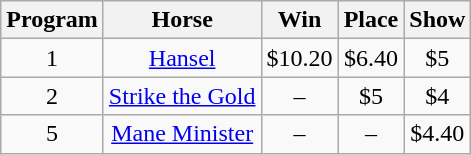<table class="wikitable plainrowheaders">
<tr>
<th scope="col">Program</th>
<th scope="col">Horse</th>
<th scope="col">Win</th>
<th scope="col">Place</th>
<th scope="col">Show</th>
</tr>
<tr>
<td style="text-align:center;">1</td>
<td style="text-align:center;"><a href='#'>Hansel</a></td>
<td style="text-align:center;">$10.20</td>
<td style="text-align:center;">$6.40</td>
<td style="text-align:center;">$5</td>
</tr>
<tr>
<td style="text-align:center;">2</td>
<td style="text-align:center;"><a href='#'>Strike the Gold</a></td>
<td style="text-align:center;">–</td>
<td style="text-align:center;">$5</td>
<td style="text-align:center;">$4</td>
</tr>
<tr>
<td style="text-align:center;">5</td>
<td style="text-align:center;"><a href='#'>Mane Minister</a></td>
<td style="text-align:center;">–</td>
<td style="text-align:center;">–</td>
<td style="text-align:center;">$4.40</td>
</tr>
</table>
